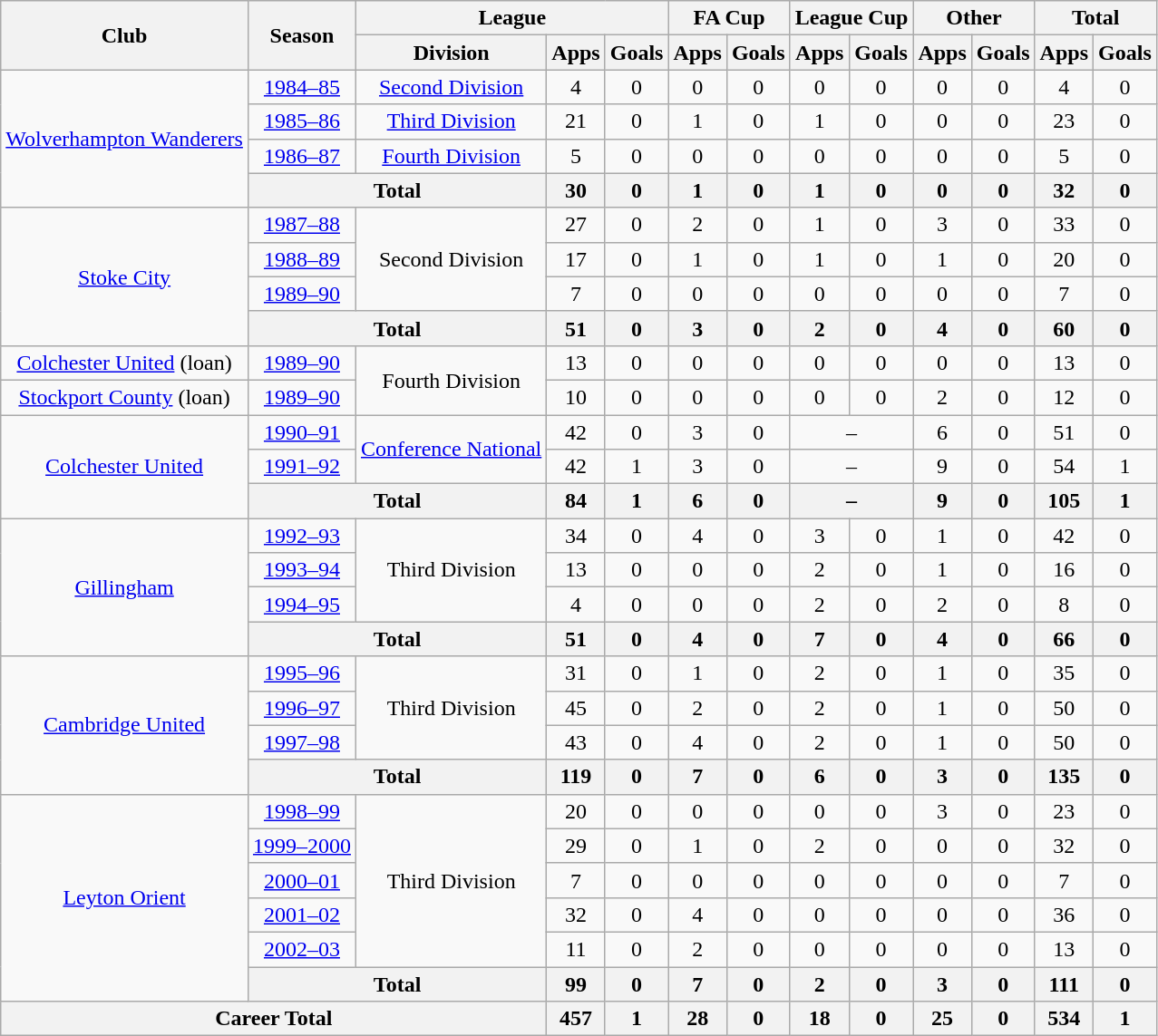<table class="wikitable" style="text-align: center;">
<tr>
<th rowspan="2">Club</th>
<th rowspan="2">Season</th>
<th colspan="3">League</th>
<th colspan="2">FA Cup</th>
<th colspan="2">League Cup</th>
<th colspan="2">Other</th>
<th colspan="2">Total</th>
</tr>
<tr>
<th>Division</th>
<th>Apps</th>
<th>Goals</th>
<th>Apps</th>
<th>Goals</th>
<th>Apps</th>
<th>Goals</th>
<th>Apps</th>
<th>Goals</th>
<th>Apps</th>
<th>Goals</th>
</tr>
<tr>
<td rowspan="4"><a href='#'>Wolverhampton Wanderers</a></td>
<td><a href='#'>1984–85</a></td>
<td><a href='#'>Second Division</a></td>
<td>4</td>
<td>0</td>
<td>0</td>
<td>0</td>
<td>0</td>
<td>0</td>
<td>0</td>
<td>0</td>
<td>4</td>
<td>0</td>
</tr>
<tr>
<td><a href='#'>1985–86</a></td>
<td><a href='#'>Third Division</a></td>
<td>21</td>
<td>0</td>
<td>1</td>
<td>0</td>
<td>1</td>
<td>0</td>
<td>0</td>
<td>0</td>
<td>23</td>
<td>0</td>
</tr>
<tr>
<td><a href='#'>1986–87</a></td>
<td><a href='#'>Fourth Division</a></td>
<td>5</td>
<td>0</td>
<td>0</td>
<td>0</td>
<td>0</td>
<td>0</td>
<td>0</td>
<td>0</td>
<td>5</td>
<td>0</td>
</tr>
<tr>
<th colspan="2">Total</th>
<th>30</th>
<th>0</th>
<th>1</th>
<th>0</th>
<th>1</th>
<th>0</th>
<th>0</th>
<th>0</th>
<th>32</th>
<th>0</th>
</tr>
<tr>
<td rowspan="4"><a href='#'>Stoke City</a></td>
<td><a href='#'>1987–88</a></td>
<td rowspan="3">Second Division</td>
<td>27</td>
<td>0</td>
<td>2</td>
<td>0</td>
<td>1</td>
<td>0</td>
<td>3</td>
<td>0</td>
<td>33</td>
<td>0</td>
</tr>
<tr>
<td><a href='#'>1988–89</a></td>
<td>17</td>
<td>0</td>
<td>1</td>
<td>0</td>
<td>1</td>
<td>0</td>
<td>1</td>
<td>0</td>
<td>20</td>
<td>0</td>
</tr>
<tr>
<td><a href='#'>1989–90</a></td>
<td>7</td>
<td>0</td>
<td>0</td>
<td>0</td>
<td>0</td>
<td>0</td>
<td>0</td>
<td>0</td>
<td>7</td>
<td>0</td>
</tr>
<tr>
<th colspan="2">Total</th>
<th>51</th>
<th>0</th>
<th>3</th>
<th>0</th>
<th>2</th>
<th>0</th>
<th>4</th>
<th>0</th>
<th>60</th>
<th>0</th>
</tr>
<tr>
<td><a href='#'>Colchester United</a> (loan)</td>
<td><a href='#'>1989–90</a></td>
<td rowspan="2">Fourth Division</td>
<td>13</td>
<td>0</td>
<td>0</td>
<td>0</td>
<td>0</td>
<td>0</td>
<td>0</td>
<td>0</td>
<td>13</td>
<td>0</td>
</tr>
<tr>
<td><a href='#'>Stockport County</a> (loan)</td>
<td><a href='#'>1989–90</a></td>
<td>10</td>
<td>0</td>
<td>0</td>
<td>0</td>
<td>0</td>
<td>0</td>
<td>2</td>
<td>0</td>
<td>12</td>
<td>0</td>
</tr>
<tr>
<td rowspan="3"><a href='#'>Colchester United</a></td>
<td><a href='#'>1990–91</a></td>
<td rowspan="2"><a href='#'>Conference National</a></td>
<td>42</td>
<td>0</td>
<td>3</td>
<td>0</td>
<td colspan="2">–</td>
<td>6</td>
<td>0</td>
<td>51</td>
<td>0</td>
</tr>
<tr>
<td><a href='#'>1991–92</a></td>
<td>42</td>
<td>1</td>
<td>3</td>
<td>0</td>
<td colspan="2">–</td>
<td>9</td>
<td>0</td>
<td>54</td>
<td>1</td>
</tr>
<tr>
<th colspan="2">Total</th>
<th>84</th>
<th>1</th>
<th>6</th>
<th>0</th>
<th colspan="2">–</th>
<th>9</th>
<th>0</th>
<th>105</th>
<th>1</th>
</tr>
<tr>
<td rowspan="4"><a href='#'>Gillingham</a></td>
<td><a href='#'>1992–93</a></td>
<td rowspan="3">Third Division</td>
<td>34</td>
<td>0</td>
<td>4</td>
<td>0</td>
<td>3</td>
<td>0</td>
<td>1</td>
<td>0</td>
<td>42</td>
<td>0</td>
</tr>
<tr>
<td><a href='#'>1993–94</a></td>
<td>13</td>
<td>0</td>
<td>0</td>
<td>0</td>
<td>2</td>
<td>0</td>
<td>1</td>
<td>0</td>
<td>16</td>
<td>0</td>
</tr>
<tr>
<td><a href='#'>1994–95</a></td>
<td>4</td>
<td>0</td>
<td>0</td>
<td>0</td>
<td>2</td>
<td>0</td>
<td>2</td>
<td>0</td>
<td>8</td>
<td>0</td>
</tr>
<tr>
<th colspan="2">Total</th>
<th>51</th>
<th>0</th>
<th>4</th>
<th>0</th>
<th>7</th>
<th>0</th>
<th>4</th>
<th>0</th>
<th>66</th>
<th>0</th>
</tr>
<tr>
<td rowspan="4"><a href='#'>Cambridge United</a></td>
<td><a href='#'>1995–96</a></td>
<td rowspan="3">Third Division</td>
<td>31</td>
<td>0</td>
<td>1</td>
<td>0</td>
<td>2</td>
<td>0</td>
<td>1</td>
<td>0</td>
<td>35</td>
<td>0</td>
</tr>
<tr>
<td><a href='#'>1996–97</a></td>
<td>45</td>
<td>0</td>
<td>2</td>
<td>0</td>
<td>2</td>
<td>0</td>
<td>1</td>
<td>0</td>
<td>50</td>
<td>0</td>
</tr>
<tr>
<td><a href='#'>1997–98</a></td>
<td>43</td>
<td>0</td>
<td>4</td>
<td>0</td>
<td>2</td>
<td>0</td>
<td>1</td>
<td>0</td>
<td>50</td>
<td>0</td>
</tr>
<tr>
<th colspan="2">Total</th>
<th>119</th>
<th>0</th>
<th>7</th>
<th>0</th>
<th>6</th>
<th>0</th>
<th>3</th>
<th>0</th>
<th>135</th>
<th>0</th>
</tr>
<tr>
<td rowspan="6"><a href='#'>Leyton Orient</a></td>
<td><a href='#'>1998–99</a></td>
<td rowspan="5">Third Division</td>
<td>20</td>
<td>0</td>
<td>0</td>
<td>0</td>
<td>0</td>
<td>0</td>
<td>3</td>
<td>0</td>
<td>23</td>
<td>0</td>
</tr>
<tr>
<td><a href='#'>1999–2000</a></td>
<td>29</td>
<td>0</td>
<td>1</td>
<td>0</td>
<td>2</td>
<td>0</td>
<td>0</td>
<td>0</td>
<td>32</td>
<td>0</td>
</tr>
<tr>
<td><a href='#'>2000–01</a></td>
<td>7</td>
<td>0</td>
<td>0</td>
<td>0</td>
<td>0</td>
<td>0</td>
<td>0</td>
<td>0</td>
<td>7</td>
<td>0</td>
</tr>
<tr>
<td><a href='#'>2001–02</a></td>
<td>32</td>
<td>0</td>
<td>4</td>
<td>0</td>
<td>0</td>
<td>0</td>
<td>0</td>
<td>0</td>
<td>36</td>
<td>0</td>
</tr>
<tr>
<td><a href='#'>2002–03</a></td>
<td>11</td>
<td>0</td>
<td>2</td>
<td>0</td>
<td>0</td>
<td>0</td>
<td>0</td>
<td>0</td>
<td>13</td>
<td>0</td>
</tr>
<tr>
<th colspan="2">Total</th>
<th>99</th>
<th>0</th>
<th>7</th>
<th>0</th>
<th>2</th>
<th>0</th>
<th>3</th>
<th>0</th>
<th>111</th>
<th>0</th>
</tr>
<tr>
<th colspan="3">Career Total</th>
<th>457</th>
<th>1</th>
<th>28</th>
<th>0</th>
<th>18</th>
<th>0</th>
<th>25</th>
<th>0</th>
<th>534</th>
<th>1</th>
</tr>
</table>
